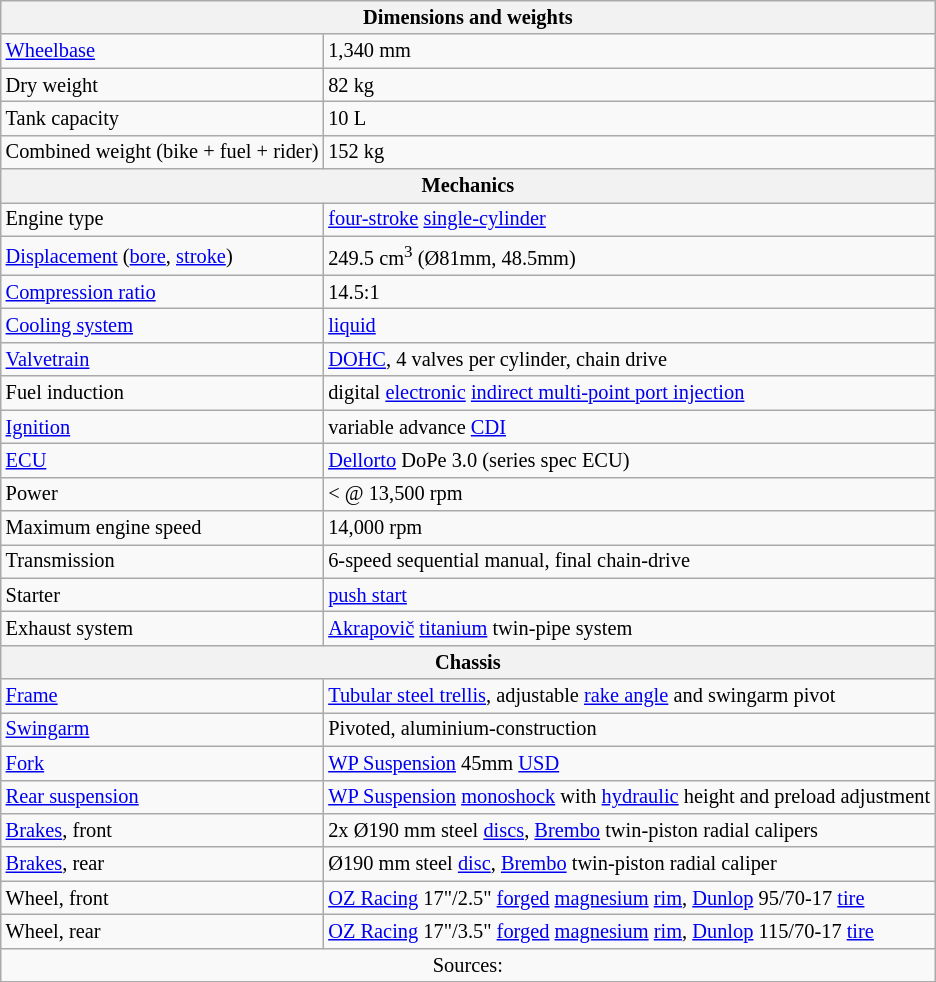<table class="wikitable" style="font-size:85%">
<tr>
<th colspan="2">Dimensions and weights</th>
</tr>
<tr>
<td><a href='#'>Wheelbase</a></td>
<td>1,340 mm</td>
</tr>
<tr>
<td>Dry weight</td>
<td>82 kg</td>
</tr>
<tr>
<td>Tank capacity</td>
<td>10 L</td>
</tr>
<tr>
<td>Combined weight (bike + fuel + rider)</td>
<td>152 kg</td>
</tr>
<tr>
<th colspan="2">Mechanics</th>
</tr>
<tr>
<td>Engine type</td>
<td><a href='#'>four-stroke</a> <a href='#'>single-cylinder</a></td>
</tr>
<tr>
<td><a href='#'>Displacement</a> (<a href='#'>bore</a>, <a href='#'>stroke</a>)</td>
<td>249.5 cm<sup>3</sup> (Ø81mm, 48.5mm)</td>
</tr>
<tr>
<td><a href='#'>Compression ratio</a></td>
<td>14.5:1</td>
</tr>
<tr>
<td><a href='#'>Cooling system</a></td>
<td><a href='#'>liquid</a></td>
</tr>
<tr>
<td><a href='#'>Valvetrain</a></td>
<td><a href='#'>DOHC</a>, 4 valves per cylinder, chain drive</td>
</tr>
<tr>
<td>Fuel induction</td>
<td>digital <a href='#'>electronic</a> <a href='#'>indirect multi-point port injection</a></td>
</tr>
<tr>
<td><a href='#'>Ignition</a></td>
<td>variable advance <a href='#'>CDI</a></td>
</tr>
<tr>
<td><a href='#'>ECU</a></td>
<td><a href='#'>Dellorto</a> DoPe 3.0 (series spec ECU)</td>
</tr>
<tr>
<td>Power</td>
<td>< @ 13,500 rpm</td>
</tr>
<tr>
<td>Maximum engine speed</td>
<td>14,000 rpm</td>
</tr>
<tr>
<td>Transmission</td>
<td>6-speed sequential manual, final chain-drive</td>
</tr>
<tr>
<td>Starter</td>
<td><a href='#'>push start</a></td>
</tr>
<tr>
<td>Exhaust system</td>
<td><a href='#'>Akrapovič</a> <a href='#'>titanium</a> twin-pipe system</td>
</tr>
<tr>
<th colspan="2">Chassis</th>
</tr>
<tr>
<td><a href='#'>Frame</a></td>
<td><a href='#'>Tubular steel trellis</a>, adjustable <a href='#'>rake angle</a> and swingarm pivot</td>
</tr>
<tr>
<td><a href='#'>Swingarm</a></td>
<td>Pivoted, aluminium-construction</td>
</tr>
<tr>
<td><a href='#'>Fork</a></td>
<td><a href='#'>WP Suspension</a> 45mm <a href='#'>USD</a></td>
</tr>
<tr>
<td><a href='#'>Rear suspension</a></td>
<td><a href='#'>WP Suspension</a> <a href='#'>monoshock</a> with <a href='#'>hydraulic</a> height and preload adjustment</td>
</tr>
<tr>
<td><a href='#'>Brakes</a>, front</td>
<td>2x Ø190 mm steel <a href='#'>discs</a>, <a href='#'>Brembo</a> twin-piston radial calipers</td>
</tr>
<tr>
<td><a href='#'>Brakes</a>, rear</td>
<td>Ø190 mm steel <a href='#'>disc</a>, <a href='#'>Brembo</a> twin-piston radial caliper</td>
</tr>
<tr>
<td>Wheel, front</td>
<td><a href='#'>OZ Racing</a> 17"/2.5" <a href='#'>forged</a> <a href='#'>magnesium</a> <a href='#'>rim</a>, <a href='#'>Dunlop</a> 95/70-17 <a href='#'>tire</a></td>
</tr>
<tr>
<td>Wheel, rear</td>
<td><a href='#'>OZ Racing</a> 17"/3.5" <a href='#'>forged</a> <a href='#'>magnesium</a> <a href='#'>rim</a>, <a href='#'>Dunlop</a> 115/70-17 <a href='#'>tire</a></td>
</tr>
<tr>
<td colspan="2" style="text-align:center">Sources:</td>
</tr>
</table>
